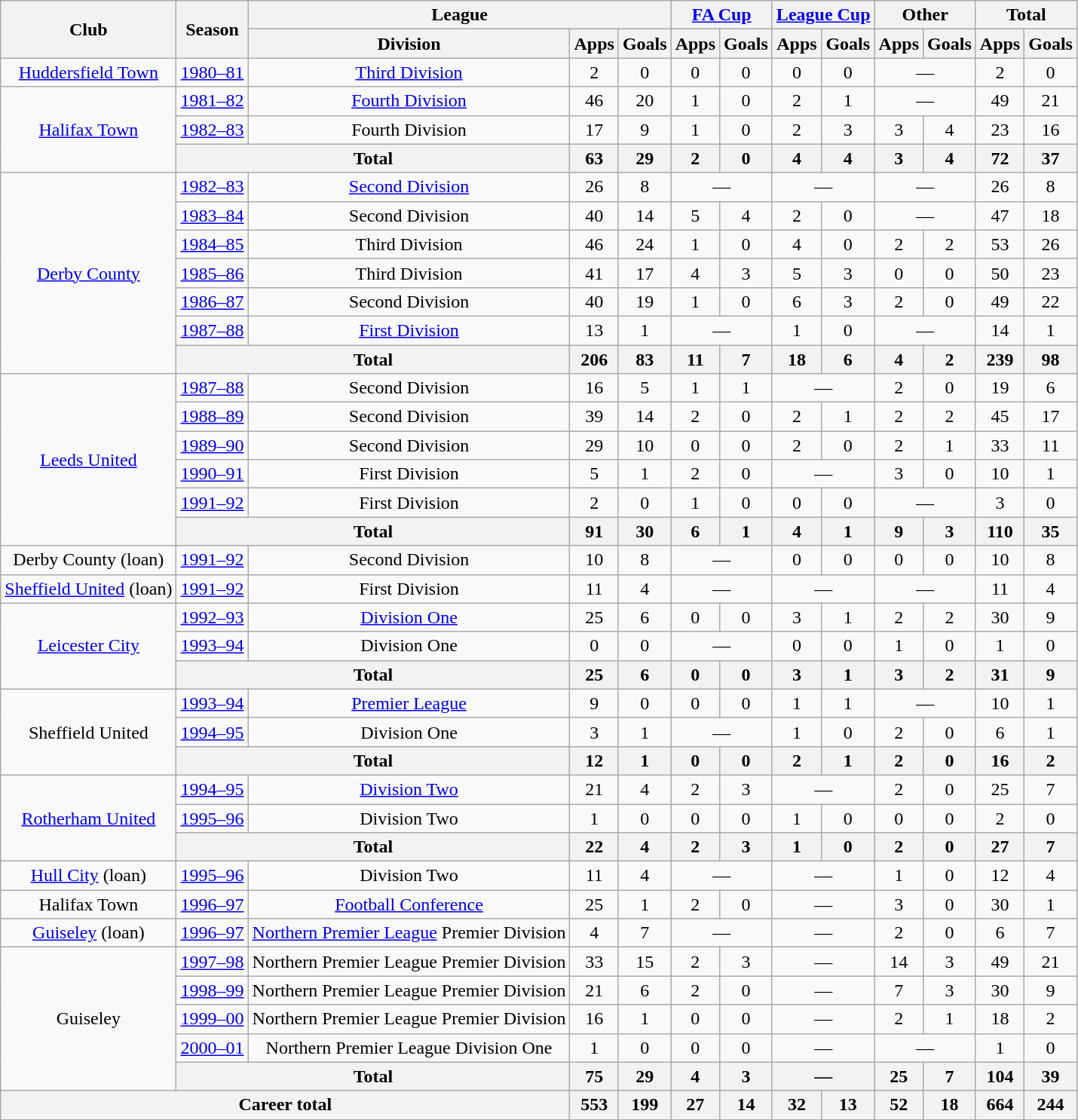<table class="wikitable" style="text-align:center">
<tr>
<th rowspan="2">Club</th>
<th rowspan="2">Season</th>
<th colspan="3">League</th>
<th colspan="2"><a href='#'>FA Cup</a></th>
<th colspan="2"><a href='#'>League Cup</a></th>
<th colspan="2">Other</th>
<th colspan="2">Total</th>
</tr>
<tr>
<th>Division</th>
<th>Apps</th>
<th>Goals</th>
<th>Apps</th>
<th>Goals</th>
<th>Apps</th>
<th>Goals</th>
<th>Apps</th>
<th>Goals</th>
<th>Apps</th>
<th>Goals</th>
</tr>
<tr>
<td><a href='#'>Huddersfield Town</a></td>
<td><a href='#'>1980–81</a></td>
<td><a href='#'>Third Division</a></td>
<td>2</td>
<td>0</td>
<td>0</td>
<td>0</td>
<td>0</td>
<td>0</td>
<td colspan="2">—</td>
<td>2</td>
<td>0</td>
</tr>
<tr>
<td rowspan="3"><a href='#'>Halifax Town</a></td>
<td><a href='#'>1981–82</a></td>
<td><a href='#'>Fourth Division</a></td>
<td>46</td>
<td>20</td>
<td>1</td>
<td>0</td>
<td>2</td>
<td>1</td>
<td colspan="2">—</td>
<td>49</td>
<td>21</td>
</tr>
<tr>
<td><a href='#'>1982–83</a></td>
<td>Fourth Division</td>
<td>17</td>
<td>9</td>
<td>1</td>
<td>0</td>
<td>2</td>
<td>3</td>
<td>3</td>
<td>4</td>
<td>23</td>
<td>16</td>
</tr>
<tr>
<th colspan="2">Total</th>
<th>63</th>
<th>29</th>
<th>2</th>
<th>0</th>
<th>4</th>
<th>4</th>
<th>3</th>
<th>4</th>
<th>72</th>
<th>37</th>
</tr>
<tr>
<td rowspan="7"><a href='#'>Derby County</a></td>
<td><a href='#'>1982–83</a></td>
<td><a href='#'>Second Division</a></td>
<td>26</td>
<td>8</td>
<td colspan="2">—</td>
<td colspan="2">—</td>
<td colspan="2">—</td>
<td>26</td>
<td>8</td>
</tr>
<tr>
<td><a href='#'>1983–84</a></td>
<td>Second Division</td>
<td>40</td>
<td>14</td>
<td>5</td>
<td>4</td>
<td>2</td>
<td>0</td>
<td colspan="2">—</td>
<td>47</td>
<td>18</td>
</tr>
<tr>
<td><a href='#'>1984–85</a></td>
<td>Third Division</td>
<td>46</td>
<td>24</td>
<td>1</td>
<td>0</td>
<td>4</td>
<td>0</td>
<td>2</td>
<td>2</td>
<td>53</td>
<td>26</td>
</tr>
<tr>
<td><a href='#'>1985–86</a></td>
<td>Third Division</td>
<td>41</td>
<td>17</td>
<td>4</td>
<td>3</td>
<td>5</td>
<td>3</td>
<td>0</td>
<td>0</td>
<td>50</td>
<td>23</td>
</tr>
<tr>
<td><a href='#'>1986–87</a></td>
<td>Second Division</td>
<td>40</td>
<td>19</td>
<td>1</td>
<td>0</td>
<td>6</td>
<td>3</td>
<td>2</td>
<td>0</td>
<td>49</td>
<td>22</td>
</tr>
<tr>
<td><a href='#'>1987–88</a></td>
<td><a href='#'>First Division</a></td>
<td>13</td>
<td>1</td>
<td colspan="2">—</td>
<td>1</td>
<td>0</td>
<td colspan="2">—</td>
<td>14</td>
<td>1</td>
</tr>
<tr>
<th colspan="2">Total</th>
<th>206</th>
<th>83</th>
<th>11</th>
<th>7</th>
<th>18</th>
<th>6</th>
<th>4</th>
<th>2</th>
<th>239</th>
<th>98</th>
</tr>
<tr>
<td rowspan="6"><a href='#'>Leeds United</a></td>
<td><a href='#'>1987–88</a></td>
<td>Second Division</td>
<td>16</td>
<td>5</td>
<td>1</td>
<td>1</td>
<td colspan="2">—</td>
<td>2</td>
<td>0</td>
<td>19</td>
<td>6</td>
</tr>
<tr>
<td><a href='#'>1988–89</a></td>
<td>Second Division</td>
<td>39</td>
<td>14</td>
<td>2</td>
<td>0</td>
<td>2</td>
<td>1</td>
<td>2</td>
<td>2</td>
<td>45</td>
<td>17</td>
</tr>
<tr>
<td><a href='#'>1989–90</a></td>
<td>Second Division</td>
<td>29</td>
<td>10</td>
<td>0</td>
<td>0</td>
<td>2</td>
<td>0</td>
<td>2</td>
<td>1</td>
<td>33</td>
<td>11</td>
</tr>
<tr>
<td><a href='#'>1990–91</a></td>
<td>First Division</td>
<td>5</td>
<td>1</td>
<td>2</td>
<td>0</td>
<td colspan="2">—</td>
<td>3</td>
<td>0</td>
<td>10</td>
<td>1</td>
</tr>
<tr>
<td><a href='#'>1991–92</a></td>
<td>First Division</td>
<td>2</td>
<td>0</td>
<td>1</td>
<td>0</td>
<td>0</td>
<td>0</td>
<td colspan="2">—</td>
<td>3</td>
<td>0</td>
</tr>
<tr>
<th colspan="2">Total</th>
<th>91</th>
<th>30</th>
<th>6</th>
<th>1</th>
<th>4</th>
<th>1</th>
<th>9</th>
<th>3</th>
<th>110</th>
<th>35</th>
</tr>
<tr>
<td>Derby County (loan)</td>
<td><a href='#'>1991–92</a></td>
<td>Second Division</td>
<td>10</td>
<td>8</td>
<td colspan="2">—</td>
<td>0</td>
<td>0</td>
<td>0</td>
<td>0</td>
<td>10</td>
<td>8</td>
</tr>
<tr>
<td><a href='#'>Sheffield United</a> (loan)</td>
<td><a href='#'>1991–92</a></td>
<td>First Division</td>
<td>11</td>
<td>4</td>
<td colspan="2">—</td>
<td colspan="2">—</td>
<td colspan="2">—</td>
<td>11</td>
<td>4</td>
</tr>
<tr>
<td rowspan="3"><a href='#'>Leicester City</a></td>
<td><a href='#'>1992–93</a></td>
<td><a href='#'>Division One</a></td>
<td>25</td>
<td>6</td>
<td>0</td>
<td>0</td>
<td>3</td>
<td>1</td>
<td>2</td>
<td>2</td>
<td>30</td>
<td>9</td>
</tr>
<tr>
<td><a href='#'>1993–94</a></td>
<td>Division One</td>
<td>0</td>
<td>0</td>
<td colspan="2">—</td>
<td>0</td>
<td>0</td>
<td>1</td>
<td>0</td>
<td>1</td>
<td>0</td>
</tr>
<tr>
<th colspan="2">Total</th>
<th>25</th>
<th>6</th>
<th>0</th>
<th>0</th>
<th>3</th>
<th>1</th>
<th>3</th>
<th>2</th>
<th>31</th>
<th>9</th>
</tr>
<tr>
<td rowspan="3">Sheffield United</td>
<td><a href='#'>1993–94</a></td>
<td><a href='#'>Premier League</a></td>
<td>9</td>
<td>0</td>
<td>0</td>
<td>0</td>
<td>1</td>
<td>1</td>
<td colspan="2">—</td>
<td>10</td>
<td>1</td>
</tr>
<tr>
<td><a href='#'>1994–95</a></td>
<td>Division One</td>
<td>3</td>
<td>1</td>
<td colspan="2">—</td>
<td>1</td>
<td>0</td>
<td>2</td>
<td>0</td>
<td>6</td>
<td>1</td>
</tr>
<tr>
<th colspan="2">Total</th>
<th>12</th>
<th>1</th>
<th>0</th>
<th>0</th>
<th>2</th>
<th>1</th>
<th>2</th>
<th>0</th>
<th>16</th>
<th>2</th>
</tr>
<tr>
<td rowspan="3"><a href='#'>Rotherham United</a></td>
<td><a href='#'>1994–95</a></td>
<td><a href='#'>Division Two</a></td>
<td>21</td>
<td>4</td>
<td>2</td>
<td>3</td>
<td colspan="2">—</td>
<td>2</td>
<td>0</td>
<td>25</td>
<td>7</td>
</tr>
<tr>
<td><a href='#'>1995–96</a></td>
<td>Division Two</td>
<td>1</td>
<td>0</td>
<td>0</td>
<td>0</td>
<td>1</td>
<td>0</td>
<td>0</td>
<td>0</td>
<td>2</td>
<td>0</td>
</tr>
<tr>
<th colspan="2">Total</th>
<th>22</th>
<th>4</th>
<th>2</th>
<th>3</th>
<th>1</th>
<th>0</th>
<th>2</th>
<th>0</th>
<th>27</th>
<th>7</th>
</tr>
<tr>
<td><a href='#'>Hull City</a> (loan)</td>
<td><a href='#'>1995–96</a></td>
<td>Division Two</td>
<td>11</td>
<td>4</td>
<td colspan="2">—</td>
<td colspan="2">—</td>
<td>1</td>
<td>0</td>
<td>12</td>
<td>4</td>
</tr>
<tr>
<td>Halifax Town</td>
<td><a href='#'>1996–97</a></td>
<td><a href='#'>Football Conference</a></td>
<td>25</td>
<td>1</td>
<td>2</td>
<td>0</td>
<td colspan="2">—</td>
<td>3</td>
<td>0</td>
<td>30</td>
<td>1</td>
</tr>
<tr>
<td><a href='#'>Guiseley</a> (loan)</td>
<td><a href='#'>1996–97</a></td>
<td><a href='#'>Northern Premier League</a> Premier Division</td>
<td>4</td>
<td>7</td>
<td colspan="2">—</td>
<td colspan="2">—</td>
<td>2</td>
<td>0</td>
<td>6</td>
<td>7</td>
</tr>
<tr>
<td rowspan="5">Guiseley</td>
<td><a href='#'>1997–98</a></td>
<td>Northern Premier League Premier Division</td>
<td>33</td>
<td>15</td>
<td>2</td>
<td>3</td>
<td colspan="2">—</td>
<td>14</td>
<td>3</td>
<td>49</td>
<td>21</td>
</tr>
<tr>
<td><a href='#'>1998–99</a></td>
<td>Northern Premier League Premier Division</td>
<td>21</td>
<td>6</td>
<td>2</td>
<td>0</td>
<td colspan="2">—</td>
<td>7</td>
<td>3</td>
<td>30</td>
<td>9</td>
</tr>
<tr>
<td><a href='#'>1999–00</a></td>
<td>Northern Premier League Premier Division</td>
<td>16</td>
<td>1</td>
<td>0</td>
<td>0</td>
<td colspan="2">—</td>
<td>2</td>
<td>1</td>
<td>18</td>
<td>2</td>
</tr>
<tr>
<td><a href='#'>2000–01</a></td>
<td>Northern Premier League Division One</td>
<td>1</td>
<td>0</td>
<td>0</td>
<td>0</td>
<td colspan="2">—</td>
<td colspan="2">—</td>
<td>1</td>
<td>0</td>
</tr>
<tr>
<th colspan="2">Total</th>
<th>75</th>
<th>29</th>
<th>4</th>
<th>3</th>
<th colspan="2">—</th>
<th>25</th>
<th>7</th>
<th>104</th>
<th>39</th>
</tr>
<tr>
<th colspan="3">Career total</th>
<th>553</th>
<th>199</th>
<th>27</th>
<th>14</th>
<th>32</th>
<th>13</th>
<th>52</th>
<th>18</th>
<th>664</th>
<th>244</th>
</tr>
<tr>
</tr>
</table>
